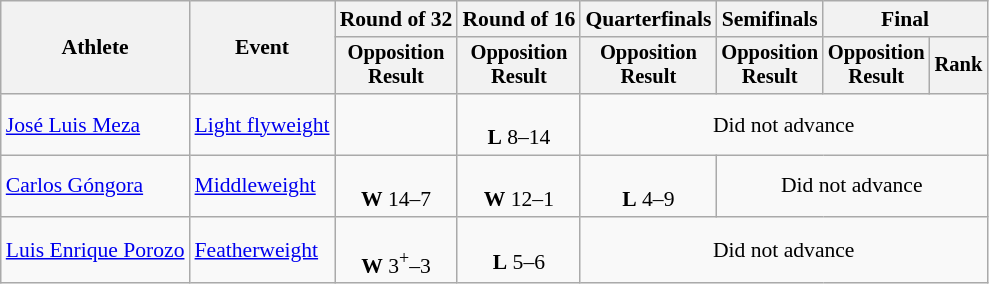<table class="wikitable" style="font-size:90%">
<tr>
<th rowspan="2">Athlete</th>
<th rowspan="2">Event</th>
<th>Round of 32</th>
<th>Round of 16</th>
<th>Quarterfinals</th>
<th>Semifinals</th>
<th colspan=2>Final</th>
</tr>
<tr style="font-size:95%">
<th>Opposition<br>Result</th>
<th>Opposition<br>Result</th>
<th>Opposition<br>Result</th>
<th>Opposition<br>Result</th>
<th>Opposition<br>Result</th>
<th>Rank</th>
</tr>
<tr align=center>
<td align=left><a href='#'>José Luis Meza</a></td>
<td align=left><a href='#'>Light flyweight</a></td>
<td></td>
<td><br><strong>L</strong> 8–14</td>
<td colspan=4>Did not advance</td>
</tr>
<tr align=center>
<td align=left><a href='#'>Carlos Góngora</a></td>
<td align=left><a href='#'>Middleweight</a></td>
<td><br><strong>W</strong> 14–7</td>
<td><br><strong>W</strong> 12–1</td>
<td><br><strong>L</strong> 4–9</td>
<td colspan=3>Did not advance</td>
</tr>
<tr align=center>
<td align=left><a href='#'>Luis Enrique Porozo</a></td>
<td align=left><a href='#'>Featherweight</a></td>
<td><br><strong>W</strong> 3<sup>+</sup>–3</td>
<td><br><strong>L</strong> 5–6</td>
<td colspan=4>Did not advance</td>
</tr>
</table>
